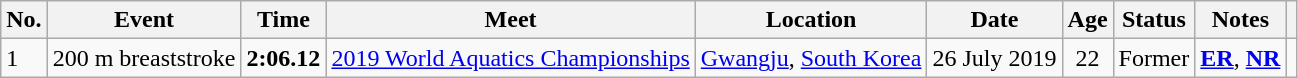<table class="wikitable">
<tr>
<th>No.</th>
<th>Event</th>
<th>Time</th>
<th>Meet</th>
<th>Location</th>
<th>Date</th>
<th>Age</th>
<th>Status</th>
<th>Notes</th>
<th></th>
</tr>
<tr>
<td>1</td>
<td>200 m breaststroke</td>
<td style="text-align:center;"><strong>2:06.12</strong></td>
<td><a href='#'>2019 World Aquatics Championships</a></td>
<td><a href='#'>Gwangju</a>, <a href='#'>South Korea</a></td>
<td>26 July 2019</td>
<td style="text-align:center;">22</td>
<td style="text-align:center;">Former</td>
<td><strong><a href='#'>ER</a></strong>, <strong><a href='#'>NR</a></strong></td>
<td style="text-align:center;"></td>
</tr>
</table>
